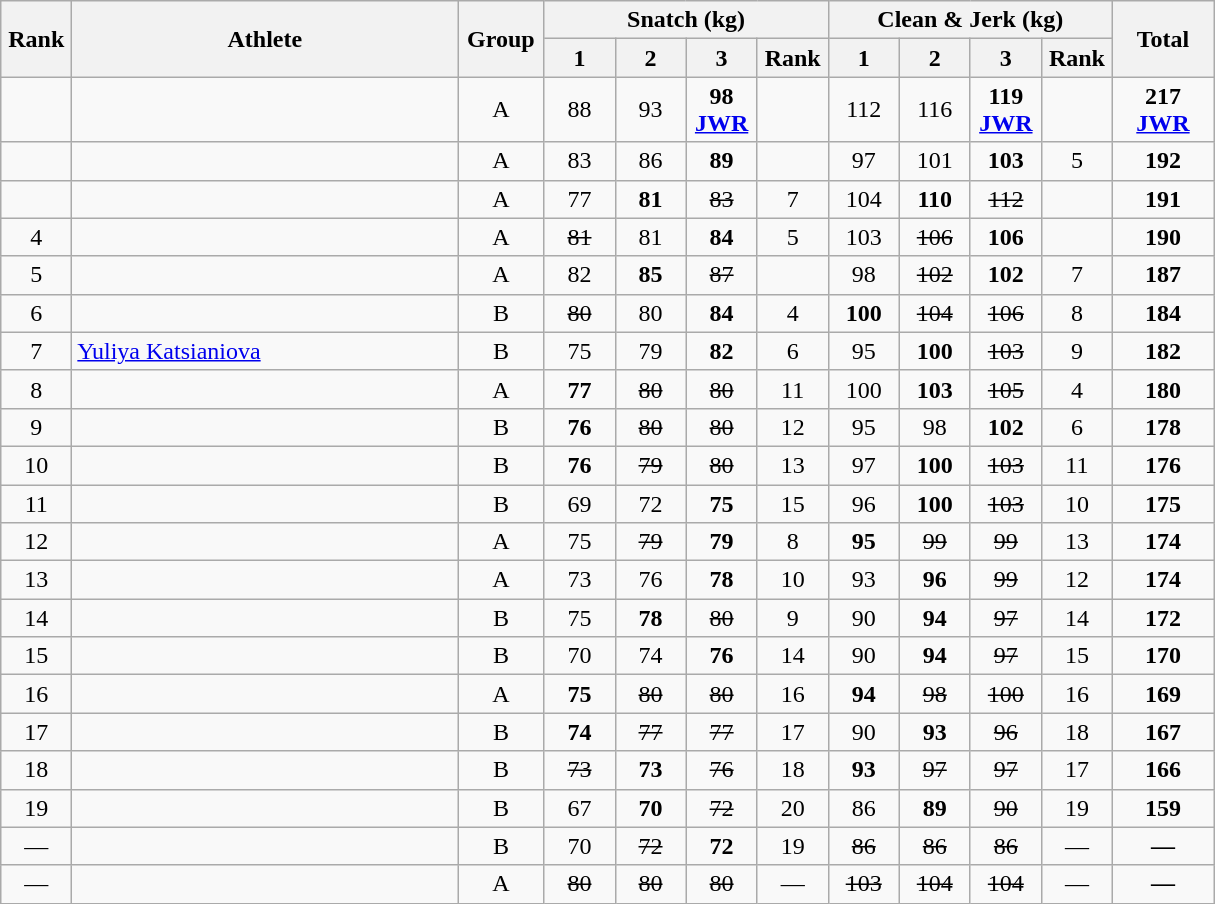<table class = "wikitable" style="text-align:center;">
<tr>
<th rowspan=2 width=40>Rank</th>
<th rowspan=2 width=250>Athlete</th>
<th rowspan=2 width=50>Group</th>
<th colspan=4>Snatch (kg)</th>
<th colspan=4>Clean & Jerk (kg)</th>
<th rowspan=2 width=60>Total</th>
</tr>
<tr>
<th width=40>1</th>
<th width=40>2</th>
<th width=40>3</th>
<th width=40>Rank</th>
<th width=40>1</th>
<th width=40>2</th>
<th width=40>3</th>
<th width=40>Rank</th>
</tr>
<tr>
<td></td>
<td align=left></td>
<td>A</td>
<td>88</td>
<td>93</td>
<td><strong>98 <a href='#'>JWR</a></strong></td>
<td></td>
<td>112</td>
<td>116</td>
<td><strong>119 <a href='#'>JWR</a></strong></td>
<td></td>
<td><strong>217 <a href='#'>JWR</a></strong></td>
</tr>
<tr>
<td></td>
<td align=left></td>
<td>A</td>
<td>83</td>
<td>86</td>
<td><strong>89</strong></td>
<td></td>
<td>97</td>
<td>101</td>
<td><strong>103</strong></td>
<td>5</td>
<td><strong>192</strong></td>
</tr>
<tr>
<td></td>
<td align=left></td>
<td>A</td>
<td>77</td>
<td><strong>81</strong></td>
<td><s>83</s></td>
<td>7</td>
<td>104</td>
<td><strong>110</strong></td>
<td><s>112</s></td>
<td></td>
<td><strong>191</strong></td>
</tr>
<tr>
<td>4</td>
<td align=left></td>
<td>A</td>
<td><s>81</s></td>
<td>81</td>
<td><strong>84</strong></td>
<td>5</td>
<td>103</td>
<td><s>106</s></td>
<td><strong>106</strong></td>
<td></td>
<td><strong>190</strong></td>
</tr>
<tr>
<td>5</td>
<td align=left></td>
<td>A</td>
<td>82</td>
<td><strong>85</strong></td>
<td><s>87</s></td>
<td></td>
<td>98</td>
<td><s>102</s></td>
<td><strong>102</strong></td>
<td>7</td>
<td><strong>187</strong></td>
</tr>
<tr>
<td>6</td>
<td align=left></td>
<td>B</td>
<td><s>80</s></td>
<td>80</td>
<td><strong>84</strong></td>
<td>4</td>
<td><strong>100</strong></td>
<td><s>104</s></td>
<td><s>106</s></td>
<td>8</td>
<td><strong>184</strong></td>
</tr>
<tr>
<td>7</td>
<td align=left> <a href='#'>Yuliya Katsianiova</a> </td>
<td>B</td>
<td>75</td>
<td>79</td>
<td><strong>82</strong></td>
<td>6</td>
<td>95</td>
<td><strong>100</strong></td>
<td><s>103</s></td>
<td>9</td>
<td><strong>182</strong></td>
</tr>
<tr>
<td>8</td>
<td align=left></td>
<td>A</td>
<td><strong>77</strong></td>
<td><s>80</s></td>
<td><s>80</s></td>
<td>11</td>
<td>100</td>
<td><strong>103</strong></td>
<td><s>105</s></td>
<td>4</td>
<td><strong>180</strong></td>
</tr>
<tr>
<td>9</td>
<td align=left></td>
<td>B</td>
<td><strong>76</strong></td>
<td><s>80</s></td>
<td><s>80</s></td>
<td>12</td>
<td>95</td>
<td>98</td>
<td><strong>102</strong></td>
<td>6</td>
<td><strong>178</strong></td>
</tr>
<tr>
<td>10</td>
<td align=left></td>
<td>B</td>
<td><strong>76</strong></td>
<td><s>79</s></td>
<td><s>80</s></td>
<td>13</td>
<td>97</td>
<td><strong>100</strong></td>
<td><s>103</s></td>
<td>11</td>
<td><strong>176</strong></td>
</tr>
<tr>
<td>11</td>
<td align=left></td>
<td>B</td>
<td>69</td>
<td>72</td>
<td><strong>75</strong></td>
<td>15</td>
<td>96</td>
<td><strong>100</strong></td>
<td><s>103</s></td>
<td>10</td>
<td><strong>175</strong></td>
</tr>
<tr>
<td>12</td>
<td align=left></td>
<td>A</td>
<td>75</td>
<td><s>79</s></td>
<td><strong>79</strong></td>
<td>8</td>
<td><strong>95</strong></td>
<td><s>99</s></td>
<td><s>99</s></td>
<td>13</td>
<td><strong>174</strong></td>
</tr>
<tr>
<td>13</td>
<td align=left></td>
<td>A</td>
<td>73</td>
<td>76</td>
<td><strong>78</strong></td>
<td>10</td>
<td>93</td>
<td><strong>96</strong></td>
<td><s>99</s></td>
<td>12</td>
<td><strong>174</strong></td>
</tr>
<tr>
<td>14</td>
<td align=left></td>
<td>B</td>
<td>75</td>
<td><strong>78</strong></td>
<td><s>80</s></td>
<td>9</td>
<td>90</td>
<td><strong>94</strong></td>
<td><s>97</s></td>
<td>14</td>
<td><strong>172</strong></td>
</tr>
<tr>
<td>15</td>
<td align=left></td>
<td>B</td>
<td>70</td>
<td>74</td>
<td><strong>76</strong></td>
<td>14</td>
<td>90</td>
<td><strong>94</strong></td>
<td><s>97</s></td>
<td>15</td>
<td><strong>170</strong></td>
</tr>
<tr>
<td>16</td>
<td align=left></td>
<td>A</td>
<td><strong>75</strong></td>
<td><s>80</s></td>
<td><s>80</s></td>
<td>16</td>
<td><strong>94</strong></td>
<td><s>98</s></td>
<td><s>100</s></td>
<td>16</td>
<td><strong>169</strong></td>
</tr>
<tr>
<td>17</td>
<td align=left></td>
<td>B</td>
<td><strong>74</strong></td>
<td><s>77</s></td>
<td><s>77</s></td>
<td>17</td>
<td>90</td>
<td><strong>93</strong></td>
<td><s>96</s></td>
<td>18</td>
<td><strong>167</strong></td>
</tr>
<tr>
<td>18</td>
<td align=left></td>
<td>B</td>
<td><s>73</s></td>
<td><strong>73</strong></td>
<td><s>76</s></td>
<td>18</td>
<td><strong>93</strong></td>
<td><s>97</s></td>
<td><s>97</s></td>
<td>17</td>
<td><strong>166</strong></td>
</tr>
<tr>
<td>19</td>
<td align=left></td>
<td>B</td>
<td>67</td>
<td><strong>70</strong></td>
<td><s>72</s></td>
<td>20</td>
<td>86</td>
<td><strong>89</strong></td>
<td><s>90</s></td>
<td>19</td>
<td><strong>159</strong></td>
</tr>
<tr>
<td>—</td>
<td align=left></td>
<td>B</td>
<td>70</td>
<td><s>72</s></td>
<td><strong>72</strong></td>
<td>19</td>
<td><s>86</s></td>
<td><s>86</s></td>
<td><s>86</s></td>
<td>—</td>
<td><strong>—</strong></td>
</tr>
<tr>
<td>—</td>
<td align=left></td>
<td>A</td>
<td><s>80</s></td>
<td><s>80</s></td>
<td><s>80</s></td>
<td>—</td>
<td><s>103</s></td>
<td><s>104</s></td>
<td><s>104</s></td>
<td>—</td>
<td><strong>—</strong></td>
</tr>
</table>
